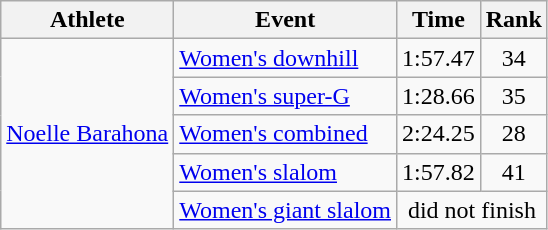<table class="wikitable">
<tr>
<th>Athlete</th>
<th>Event</th>
<th>Time</th>
<th>Rank</th>
</tr>
<tr>
<td rowspan=5><a href='#'>Noelle Barahona</a></td>
<td><a href='#'>Women's downhill</a></td>
<td align="center">1:57.47</td>
<td align="center">34</td>
</tr>
<tr>
<td><a href='#'>Women's super-G</a></td>
<td align="center">1:28.66</td>
<td align="center">35</td>
</tr>
<tr>
<td><a href='#'>Women's combined</a></td>
<td align="center">2:24.25</td>
<td align="center">28</td>
</tr>
<tr>
<td><a href='#'>Women's slalom</a></td>
<td align="center">1:57.82</td>
<td align="center">41</td>
</tr>
<tr>
<td><a href='#'>Women's giant slalom</a></td>
<td colspan=2 align="center">did not finish</td>
</tr>
</table>
